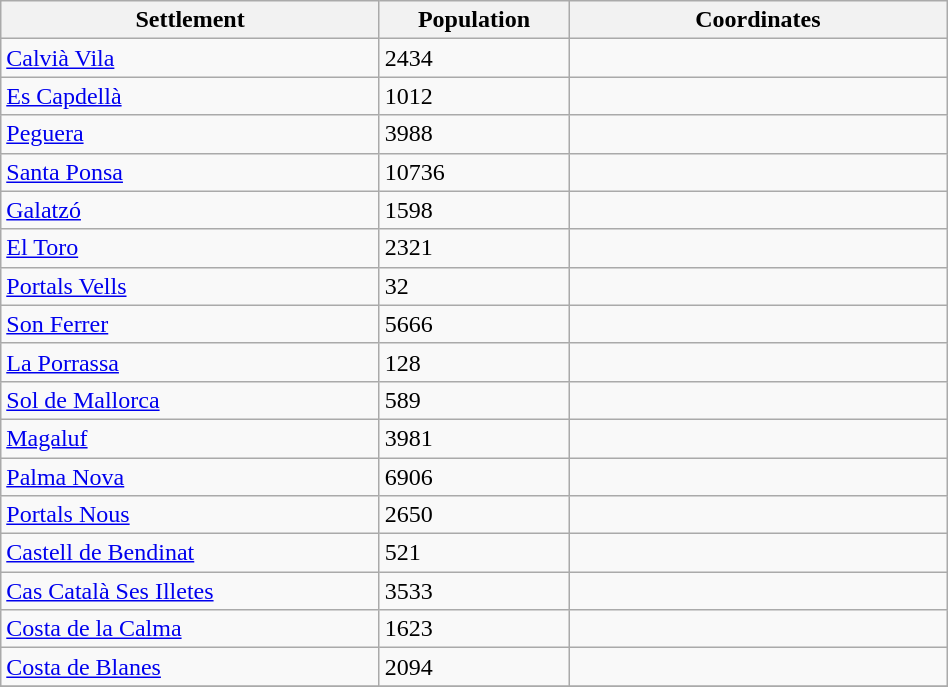<table class="wikitable sortable" width= "50%">
<tr>
<th width=40%>Settlement</th>
<th width=20%>Population</th>
<th width=40%>Coordinates</th>
</tr>
<tr>
<td><a href='#'>Calvià Vila</a></td>
<td>2434</td>
<td></td>
</tr>
<tr>
<td><a href='#'>Es Capdellà</a></td>
<td>1012</td>
<td></td>
</tr>
<tr>
<td><a href='#'>Peguera</a></td>
<td>3988</td>
<td></td>
</tr>
<tr>
<td><a href='#'>Santa Ponsa</a></td>
<td>10736</td>
<td></td>
</tr>
<tr>
<td><a href='#'>Galatzó</a></td>
<td>1598</td>
<td></td>
</tr>
<tr>
<td><a href='#'>El Toro</a></td>
<td>2321</td>
<td></td>
</tr>
<tr>
<td><a href='#'>Portals Vells</a></td>
<td>32</td>
<td></td>
</tr>
<tr>
<td><a href='#'>Son Ferrer</a></td>
<td>5666</td>
<td></td>
</tr>
<tr>
<td><a href='#'>La Porrassa</a></td>
<td>128</td>
<td></td>
</tr>
<tr>
<td><a href='#'>Sol de Mallorca</a></td>
<td>589</td>
<td></td>
</tr>
<tr>
<td><a href='#'>Magaluf</a></td>
<td>3981</td>
<td></td>
</tr>
<tr>
<td><a href='#'>Palma Nova</a></td>
<td>6906</td>
<td></td>
</tr>
<tr>
<td><a href='#'>Portals Nous</a></td>
<td>2650</td>
<td></td>
</tr>
<tr>
<td><a href='#'>Castell de Bendinat</a></td>
<td>521</td>
<td></td>
</tr>
<tr>
<td><a href='#'>Cas Català Ses Illetes</a></td>
<td>3533</td>
<td></td>
</tr>
<tr>
<td><a href='#'>Costa de la Calma</a></td>
<td>1623</td>
<td></td>
</tr>
<tr>
<td><a href='#'>Costa de Blanes</a></td>
<td>2094</td>
<td></td>
</tr>
<tr>
</tr>
</table>
